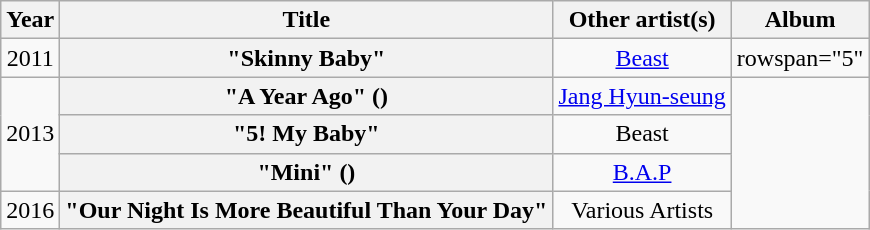<table class="wikitable plainrowheaders" style="text-align:center;">
<tr>
<th scope="col">Year</th>
<th scope="col">Title</th>
<th scope="col">Other artist(s)</th>
<th scope="col">Album</th>
</tr>
<tr>
<td>2011</td>
<th scope="row">"Skinny Baby"</th>
<td><a href='#'>Beast</a></td>
<td>rowspan="5" </td>
</tr>
<tr>
<td rowspan="3">2013</td>
<th scope="row">"A Year Ago" ()</th>
<td><a href='#'>Jang Hyun-seung</a></td>
</tr>
<tr>
<th scope="row">"5! My Baby"</th>
<td>Beast</td>
</tr>
<tr>
<th scope="row">"Mini" ()</th>
<td><a href='#'>B.A.P</a></td>
</tr>
<tr>
<td>2016</td>
<th scope="row">"Our Night Is More Beautiful Than Your Day"</th>
<td>Various Artists</td>
</tr>
</table>
